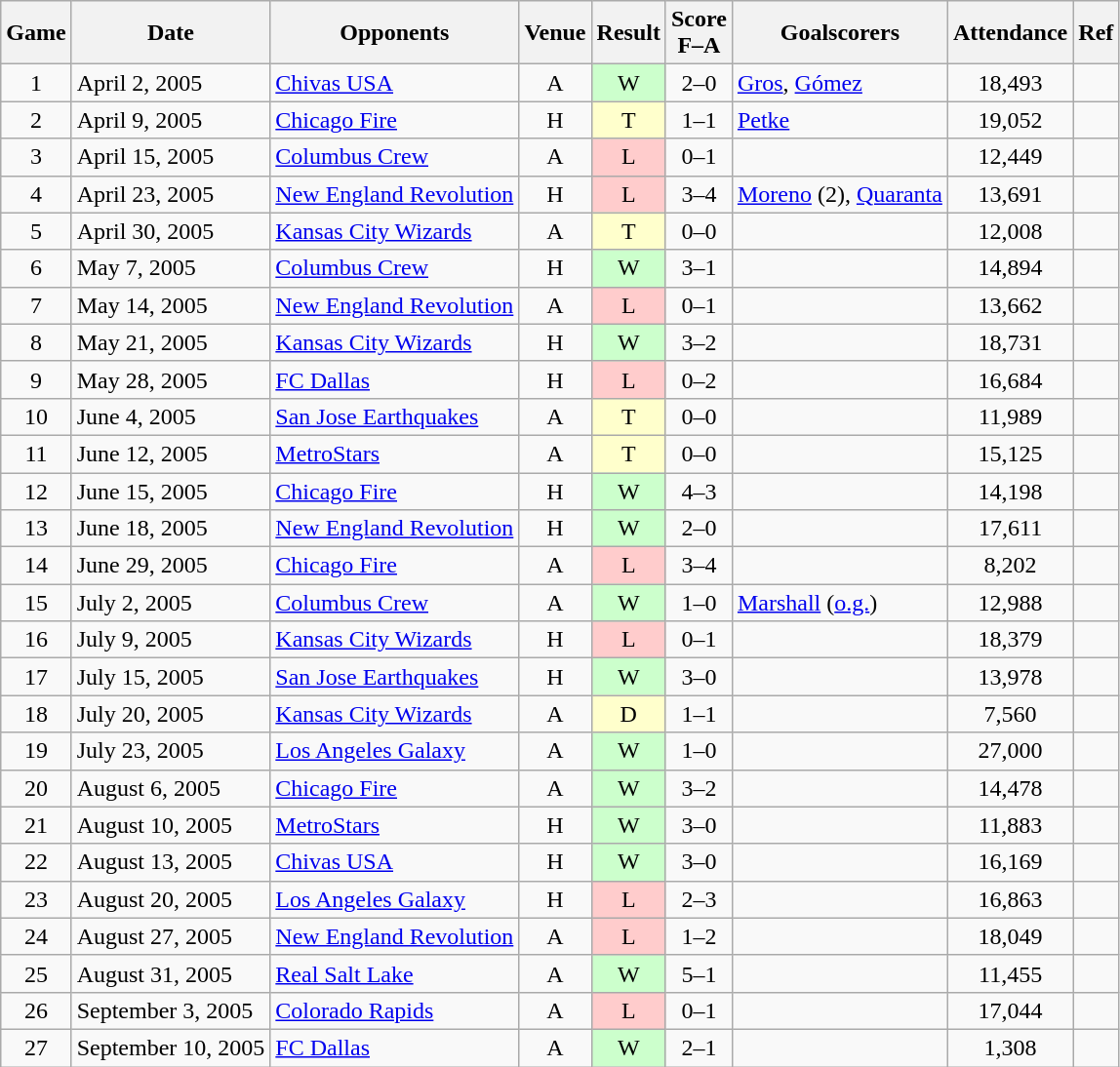<table class="wikitable" style="text-align:center">
<tr>
<th scope="col">Game</th>
<th scope="col">Date</th>
<th scope="col">Opponents</th>
<th scope="col">Venue</th>
<th scope="col">Result</th>
<th scope="col">Score<br>F–A</th>
<th scope="col">Goalscorers</th>
<th scope="col">Attendance</th>
<th scope="col">Ref</th>
</tr>
<tr>
<td>1</td>
<td align="left">April 2, 2005</td>
<td align="left"><a href='#'>Chivas USA</a></td>
<td>A</td>
<td style="background-color:#CCFFCC">W</td>
<td>2–0</td>
<td align="left"><a href='#'>Gros</a>, <a href='#'>Gómez</a></td>
<td>18,493</td>
<td></td>
</tr>
<tr>
<td>2</td>
<td align="left">April 9, 2005</td>
<td align="left"><a href='#'>Chicago Fire</a></td>
<td>H</td>
<td style="background-color:#FFFFCC">T</td>
<td>1–1</td>
<td align="left"><a href='#'>Petke</a></td>
<td>19,052</td>
<td></td>
</tr>
<tr>
<td>3</td>
<td align="left">April 15, 2005</td>
<td align="left"><a href='#'>Columbus Crew</a></td>
<td>A</td>
<td style="background-color:#FFCCCC">L</td>
<td>0–1</td>
<td align="left"></td>
<td>12,449</td>
<td></td>
</tr>
<tr>
<td>4</td>
<td align="left">April 23, 2005</td>
<td align="left"><a href='#'>New England Revolution</a></td>
<td>H</td>
<td style="background-color:#FFCCCC">L</td>
<td>3–4</td>
<td align="left"><a href='#'>Moreno</a> (2), <a href='#'>Quaranta</a></td>
<td>13,691</td>
<td></td>
</tr>
<tr>
<td>5</td>
<td align="left">April 30, 2005</td>
<td align="left"><a href='#'>Kansas City Wizards</a></td>
<td>A</td>
<td style="background-color:#FFFFCC">T</td>
<td>0–0</td>
<td align="left"></td>
<td>12,008</td>
<td></td>
</tr>
<tr>
<td>6</td>
<td align="left">May 7, 2005</td>
<td align="left"><a href='#'>Columbus Crew</a></td>
<td>H</td>
<td style="background-color:#CCFFCC">W</td>
<td>3–1</td>
<td align="left"></td>
<td>14,894</td>
<td></td>
</tr>
<tr>
<td>7</td>
<td align="left">May 14, 2005</td>
<td align="left"><a href='#'>New England Revolution</a></td>
<td>A</td>
<td style="background-color:#FFCCCC">L</td>
<td>0–1</td>
<td align="left"></td>
<td>13,662</td>
<td></td>
</tr>
<tr>
<td>8</td>
<td align="left">May 21, 2005</td>
<td align="left"><a href='#'>Kansas City Wizards</a></td>
<td>H</td>
<td style="background-color:#CCFFCC">W</td>
<td>3–2</td>
<td align="left"></td>
<td>18,731</td>
<td></td>
</tr>
<tr>
<td>9</td>
<td align="left">May 28, 2005</td>
<td align="left"><a href='#'>FC Dallas</a></td>
<td>H</td>
<td style="background-color:#FFCCCC">L</td>
<td>0–2</td>
<td align="left"></td>
<td>16,684</td>
<td></td>
</tr>
<tr>
<td>10</td>
<td align="left">June 4, 2005</td>
<td align="left"><a href='#'>San Jose Earthquakes</a></td>
<td>A</td>
<td style="background-color:#FFFFCC">T</td>
<td>0–0</td>
<td align="left"></td>
<td>11,989</td>
<td></td>
</tr>
<tr>
<td>11</td>
<td align="left">June 12, 2005</td>
<td align="left"><a href='#'>MetroStars</a></td>
<td>A</td>
<td style="background-color:#FFFFCC">T</td>
<td>0–0</td>
<td align="left"></td>
<td>15,125</td>
<td></td>
</tr>
<tr>
<td>12</td>
<td align="left">June 15, 2005</td>
<td align="left"><a href='#'>Chicago Fire</a></td>
<td>H</td>
<td style="background-color:#CCFFCC">W</td>
<td>4–3</td>
<td align="left"></td>
<td>14,198</td>
<td></td>
</tr>
<tr>
<td>13</td>
<td align="left">June 18, 2005</td>
<td align="left"><a href='#'>New England Revolution</a></td>
<td>H</td>
<td style="background-color:#CCFFCC">W</td>
<td>2–0</td>
<td align="left"></td>
<td>17,611</td>
<td></td>
</tr>
<tr>
<td>14</td>
<td align="left">June 29, 2005</td>
<td align="left"><a href='#'>Chicago Fire</a></td>
<td>A</td>
<td style="background-color:#FFCCCC">L</td>
<td>3–4</td>
<td align="left"></td>
<td>8,202</td>
<td></td>
</tr>
<tr>
<td>15</td>
<td align="left">July 2, 2005</td>
<td align="left"><a href='#'>Columbus Crew</a></td>
<td>A</td>
<td style="background-color:#CCFFCC">W</td>
<td>1–0</td>
<td align="left"><a href='#'>Marshall</a> (<a href='#'>o.g.</a>)</td>
<td>12,988</td>
<td></td>
</tr>
<tr>
<td>16</td>
<td align="left">July 9, 2005</td>
<td align="left"><a href='#'>Kansas City Wizards</a></td>
<td>H</td>
<td style="background-color:#FFCCCC">L</td>
<td>0–1</td>
<td align="left"></td>
<td>18,379</td>
<td></td>
</tr>
<tr>
<td>17</td>
<td align="left">July 15, 2005</td>
<td align="left"><a href='#'>San Jose Earthquakes</a></td>
<td>H</td>
<td style="background-color:#CCFFCC">W</td>
<td>3–0</td>
<td align="left"></td>
<td>13,978</td>
<td></td>
</tr>
<tr>
<td>18</td>
<td align="left">July 20, 2005</td>
<td align="left"><a href='#'>Kansas City Wizards</a></td>
<td>A</td>
<td style="background-color:#FFFFCC">D</td>
<td>1–1</td>
<td align="left"></td>
<td>7,560</td>
<td></td>
</tr>
<tr>
<td>19</td>
<td align="left">July 23, 2005</td>
<td align="left"><a href='#'>Los Angeles Galaxy</a></td>
<td>A</td>
<td style="background-color:#CCFFCC">W</td>
<td>1–0</td>
<td align="left"></td>
<td>27,000</td>
<td></td>
</tr>
<tr>
<td>20</td>
<td align="left">August 6, 2005</td>
<td align="left"><a href='#'>Chicago Fire</a></td>
<td>A</td>
<td style="background-color:#CCFFCC">W</td>
<td>3–2</td>
<td align="left"></td>
<td>14,478</td>
<td></td>
</tr>
<tr>
<td>21</td>
<td align="left">August 10, 2005</td>
<td align="left"><a href='#'>MetroStars</a></td>
<td>H</td>
<td style="background-color:#CCFFCC">W</td>
<td>3–0</td>
<td align="left"></td>
<td>11,883</td>
<td></td>
</tr>
<tr>
<td>22</td>
<td align="left">August 13, 2005</td>
<td align="left"><a href='#'>Chivas USA</a></td>
<td>H</td>
<td style="background-color:#CCFFCC">W</td>
<td>3–0</td>
<td align="left"></td>
<td>16,169</td>
<td></td>
</tr>
<tr>
<td>23</td>
<td align="left">August 20, 2005</td>
<td align="left"><a href='#'>Los Angeles Galaxy</a></td>
<td>H</td>
<td style="background-color:#FFCCCC">L</td>
<td>2–3</td>
<td align="left"></td>
<td>16,863</td>
<td></td>
</tr>
<tr>
<td>24</td>
<td align="left">August 27, 2005</td>
<td align="left"><a href='#'>New England Revolution</a></td>
<td>A</td>
<td style="background-color:#FFCCCC">L</td>
<td>1–2</td>
<td align="left"></td>
<td>18,049</td>
<td></td>
</tr>
<tr>
<td>25</td>
<td align="left">August 31, 2005</td>
<td align="left"><a href='#'>Real Salt Lake</a></td>
<td>A</td>
<td style="background-color:#CCFFCC">W</td>
<td>5–1</td>
<td align="left"></td>
<td>11,455</td>
<td></td>
</tr>
<tr>
<td>26</td>
<td align="left">September 3, 2005</td>
<td align="left"><a href='#'>Colorado Rapids</a></td>
<td>A</td>
<td style="background-color:#FFCCCC">L</td>
<td>0–1</td>
<td align="left"></td>
<td>17,044</td>
<td></td>
</tr>
<tr>
<td>27</td>
<td align="left">September 10, 2005</td>
<td align="left"><a href='#'>FC Dallas</a></td>
<td>A</td>
<td style="background-color:#CCFFCC">W</td>
<td>2–1</td>
<td align="left"></td>
<td>1,308</td>
<td><br></td>
</tr>
</table>
